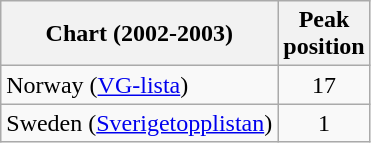<table class="wikitable">
<tr>
<th>Chart (2002-2003)</th>
<th>Peak<br>position</th>
</tr>
<tr>
<td>Norway (<a href='#'>VG-lista</a>)</td>
<td align="center">17</td>
</tr>
<tr>
<td>Sweden (<a href='#'>Sverigetopplistan</a>)</td>
<td align="center">1</td>
</tr>
</table>
